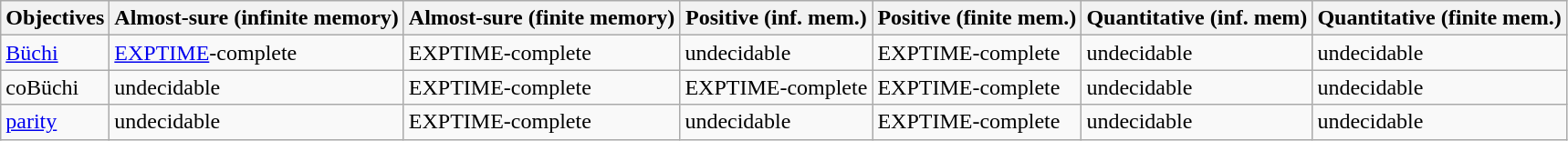<table class="wikitable">
<tr>
<th>Objectives</th>
<th>Almost-sure (infinite memory)</th>
<th>Almost-sure (finite memory)</th>
<th>Positive (inf. mem.)</th>
<th>Positive (finite mem.)</th>
<th>Quantitative (inf. mem)</th>
<th>Quantitative (finite mem.)</th>
</tr>
<tr>
<td><a href='#'>Büchi</a></td>
<td><a href='#'>EXPTIME</a>-complete</td>
<td>EXPTIME-complete</td>
<td>undecidable</td>
<td>EXPTIME-complete</td>
<td>undecidable</td>
<td>undecidable</td>
</tr>
<tr>
<td>coBüchi</td>
<td>undecidable</td>
<td>EXPTIME-complete</td>
<td>EXPTIME-complete</td>
<td>EXPTIME-complete</td>
<td>undecidable</td>
<td>undecidable</td>
</tr>
<tr>
<td><a href='#'>parity</a></td>
<td>undecidable</td>
<td>EXPTIME-complete</td>
<td>undecidable</td>
<td>EXPTIME-complete</td>
<td>undecidable</td>
<td>undecidable</td>
</tr>
</table>
